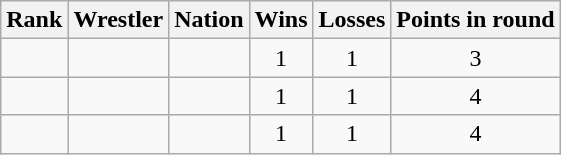<table class="wikitable sortable" style="text-align:center;">
<tr>
<th>Rank</th>
<th>Wrestler</th>
<th>Nation</th>
<th>Wins</th>
<th>Losses</th>
<th>Points in round</th>
</tr>
<tr>
<td></td>
<td align=left></td>
<td align=left></td>
<td>1</td>
<td>1</td>
<td>3</td>
</tr>
<tr>
<td></td>
<td align=left></td>
<td align=left></td>
<td>1</td>
<td>1</td>
<td>4</td>
</tr>
<tr>
<td></td>
<td align=left></td>
<td align=left></td>
<td>1</td>
<td>1</td>
<td>4</td>
</tr>
</table>
